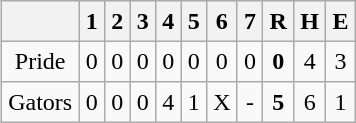<table align = right border="2" cellpadding="4" cellspacing="0" style="margin: 1em 1em 1em 1em; background: #F9F9F9; border: 1px #aaa solid; border-collapse: collapse;">
<tr align=center style="background: #F2F2F2;">
<th></th>
<th>1</th>
<th>2</th>
<th>3</th>
<th>4</th>
<th>5</th>
<th>6</th>
<th>7</th>
<th>R</th>
<th>H</th>
<th>E</th>
</tr>
<tr align=center>
<td>Pride</td>
<td>0</td>
<td>0</td>
<td>0</td>
<td>0</td>
<td>0</td>
<td>0</td>
<td>0</td>
<td><strong>0</strong></td>
<td>4</td>
<td>3</td>
</tr>
<tr align=center>
<td>Gators</td>
<td>0</td>
<td>0</td>
<td>0</td>
<td>4</td>
<td>1</td>
<td>X</td>
<td>-</td>
<td><strong>5</strong></td>
<td>6</td>
<td>1</td>
</tr>
</table>
